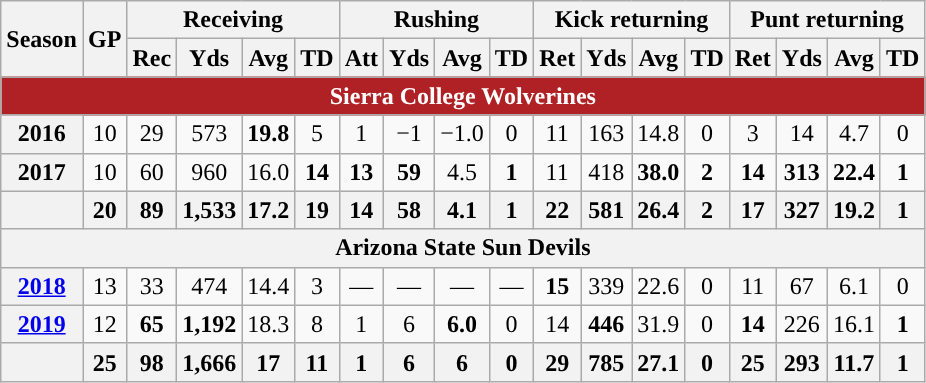<table class=wikitable style="text-align:center;">
<tr>
<th rowspan="2">Season</th>
<th rowspan="2">GP</th>
<th colspan="4">Receiving</th>
<th colspan="4">Rushing</th>
<th colspan="4">Kick returning</th>
<th colspan="4">Punt returning</th>
</tr>
<tr>
<th>Rec</th>
<th>Yds</th>
<th>Avg</th>
<th>TD</th>
<th>Att</th>
<th>Yds</th>
<th>Avg</th>
<th>TD</th>
<th>Ret</th>
<th>Yds</th>
<th>Avg</th>
<th>TD</th>
<th>Ret</th>
<th>Yds</th>
<th>Avg</th>
<th>TD</th>
</tr>
<tr>
<th colspan="18" style="background-color: #AF2124; color: #FFFFFF; box-shadow: inset 2px 2px 0 #FFFFFF, inset −2px −2px 0 #FFFFFF;">Sierra College Wolverines</th>
</tr>
<tr>
<th>2016</th>
<td>10</td>
<td>29</td>
<td>573</td>
<td><strong>19.8</strong></td>
<td>5</td>
<td>1</td>
<td>−1</td>
<td>−1.0</td>
<td>0</td>
<td>11</td>
<td>163</td>
<td>14.8</td>
<td>0</td>
<td>3</td>
<td>14</td>
<td>4.7</td>
<td>0</td>
</tr>
<tr>
<th>2017</th>
<td>10</td>
<td>60</td>
<td>960</td>
<td>16.0</td>
<td><strong>14</strong></td>
<td><strong>13</strong></td>
<td><strong>59</strong></td>
<td>4.5</td>
<td><strong>1</strong></td>
<td>11</td>
<td>418</td>
<td><strong>38.0</strong></td>
<td><strong>2</strong></td>
<td><strong>14</strong></td>
<td><strong>313</strong></td>
<td><strong>22.4</strong></td>
<td><strong>1</strong></td>
</tr>
<tr>
<th></th>
<th>20</th>
<th>89</th>
<th>1,533</th>
<th>17.2</th>
<th>19</th>
<th>14</th>
<th>58</th>
<th>4.1</th>
<th>1</th>
<th>22</th>
<th>581</th>
<th>26.4</th>
<th>2</th>
<th>17</th>
<th>327</th>
<th>19.2</th>
<th>1</th>
</tr>
<tr>
<th colspan="18">Arizona State Sun Devils</th>
</tr>
<tr>
<th><a href='#'>2018</a></th>
<td>13</td>
<td>33</td>
<td>474</td>
<td>14.4</td>
<td>3</td>
<td>—</td>
<td>—</td>
<td>—</td>
<td>—</td>
<td><strong>15</strong></td>
<td>339</td>
<td>22.6</td>
<td>0</td>
<td>11</td>
<td>67</td>
<td>6.1</td>
<td>0</td>
</tr>
<tr>
<th><a href='#'>2019</a></th>
<td>12</td>
<td><strong>65</strong></td>
<td><strong>1,192</strong></td>
<td>18.3</td>
<td>8</td>
<td>1</td>
<td>6</td>
<td><strong>6.0</strong></td>
<td>0</td>
<td>14</td>
<td><strong>446</strong></td>
<td>31.9</td>
<td>0</td>
<td><strong>14</strong></td>
<td>226</td>
<td>16.1</td>
<td><strong>1</strong></td>
</tr>
<tr>
<th></th>
<th>25</th>
<th>98</th>
<th>1,666</th>
<th>17</th>
<th>11</th>
<th>1</th>
<th>6</th>
<th>6</th>
<th>0</th>
<th>29</th>
<th>785</th>
<th>27.1</th>
<th>0</th>
<th>25</th>
<th>293</th>
<th>11.7</th>
<th>1</th>
</tr>
</table>
